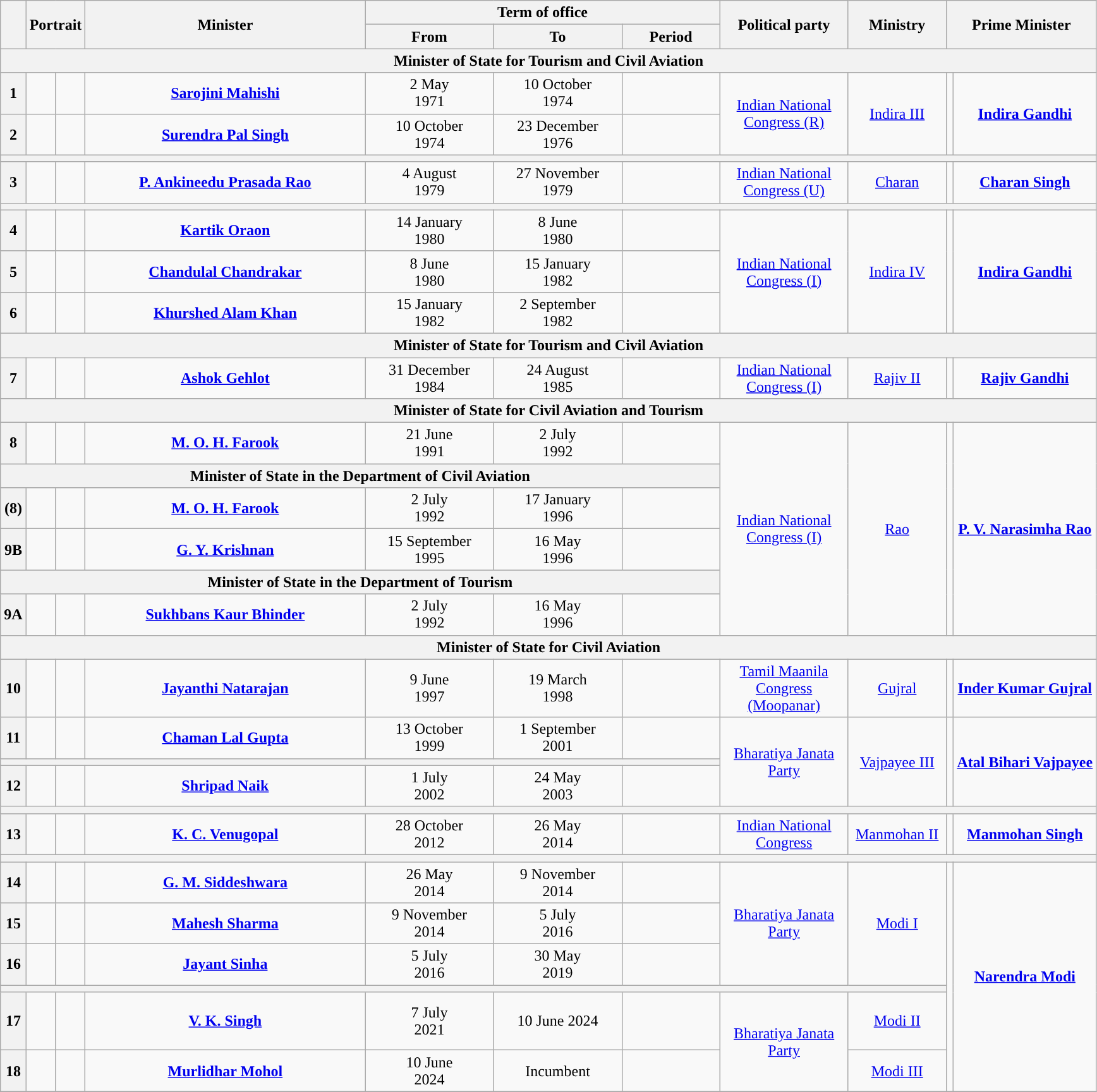<table class="wikitable" style="text-align:center">
<tr>
<th rowspan="2"></th>
<th rowspan="2" colspan="2">Portrait</th>
<th rowspan="2" style="width:18em">Minister<br></th>
<th colspan="3">Term of office</th>
<th rowspan="2" style="width:8em">Political party</th>
<th rowspan="2" style="width:6em">Ministry</th>
<th rowspan="2" colspan="2">Prime Minister</th>
</tr>
<tr>
<th style="width:8em">From</th>
<th style="width:8em">To</th>
<th style="width:6em">Period</th>
</tr>
<tr>
<th colspan="11">Minister of State for Tourism and Civil Aviation</th>
</tr>
<tr>
<th>1</th>
<td style="background:"></td>
<td></td>
<td><strong><a href='#'>Sarojini Mahishi</a></strong><br></td>
<td>2 May<br>1971</td>
<td>10 October<br>1974</td>
<td><strong></strong></td>
<td rowspan="2"><a href='#'>Indian National Congress (R)</a></td>
<td rowspan="2"><a href='#'>Indira III</a></td>
<td rowspan="2" style="background:"></td>
<td rowspan="2" style="width:9em"><strong><a href='#'>Indira Gandhi</a></strong></td>
</tr>
<tr>
<th>2</th>
<td style="background:"></td>
<td></td>
<td><strong><a href='#'>Surendra Pal Singh</a></strong><br></td>
<td>10 October<br>1974</td>
<td>23 December<br>1976</td>
<td><strong></strong></td>
</tr>
<tr>
<th colspan="11"></th>
</tr>
<tr>
<th>3</th>
<td style="background:"></td>
<td></td>
<td><strong><a href='#'>P. Ankineedu Prasada Rao</a></strong><br></td>
<td>4 August<br>1979</td>
<td>27 November<br>1979</td>
<td><strong></strong></td>
<td><a href='#'>Indian National Congress (U)</a></td>
<td><a href='#'>Charan</a></td>
<td style="background:"></td>
<td><strong><a href='#'>Charan Singh</a></strong></td>
</tr>
<tr>
<th colspan="11"></th>
</tr>
<tr>
<th>4</th>
<td style="background:"></td>
<td></td>
<td><strong><a href='#'>Kartik Oraon</a></strong><br></td>
<td>14 January<br>1980</td>
<td>8 June<br>1980</td>
<td><strong></strong></td>
<td rowspan="3"><a href='#'>Indian National Congress (I)</a></td>
<td rowspan="3"><a href='#'>Indira IV</a></td>
<td rowspan="3" style="background:"></td>
<td rowspan="3"><strong><a href='#'>Indira Gandhi</a></strong></td>
</tr>
<tr>
<th>5</th>
<td style="background:"></td>
<td></td>
<td><strong><a href='#'>Chandulal Chandrakar</a></strong><br></td>
<td>8 June<br>1980</td>
<td>15 January<br>1982</td>
<td><strong></strong></td>
</tr>
<tr>
<th>6</th>
<td style="background:"></td>
<td></td>
<td><strong><a href='#'>Khurshed Alam Khan</a></strong><br></td>
<td>15 January<br>1982</td>
<td>2 September<br>1982</td>
<td><strong></strong></td>
</tr>
<tr>
<th colspan="11">Minister of State for Tourism and Civil Aviation</th>
</tr>
<tr>
<th>7</th>
<td style="background:"></td>
<td></td>
<td><strong><a href='#'>Ashok Gehlot</a></strong><br></td>
<td>31 December<br>1984</td>
<td>24 August<br>1985</td>
<td><strong></strong></td>
<td><a href='#'>Indian National Congress (I)</a></td>
<td><a href='#'>Rajiv II</a></td>
<td style="background:"></td>
<td><strong><a href='#'>Rajiv Gandhi</a></strong></td>
</tr>
<tr>
<th colspan="11">Minister of State for Civil Aviation and Tourism</th>
</tr>
<tr>
<th>8</th>
<td style="background:"></td>
<td></td>
<td><strong><a href='#'>M. O. H. Farook</a></strong><br></td>
<td>21 June<br>1991</td>
<td>2 July<br>1992</td>
<td><strong></strong></td>
<td rowspan="6"><a href='#'>Indian National Congress (I)</a></td>
<td rowspan="6"><a href='#'>Rao</a></td>
<td rowspan="6" style="background:"></td>
<td rowspan="6"><strong><a href='#'>P. V. Narasimha Rao</a></strong></td>
</tr>
<tr>
<th colspan="7">Minister of State in the Department of Civil Aviation</th>
</tr>
<tr>
<th>(8)</th>
<td style="background:"></td>
<td></td>
<td><strong><a href='#'>M. O. H. Farook</a></strong><br></td>
<td>2 July<br>1992</td>
<td>17 January<br>1996</td>
<td><strong></strong></td>
</tr>
<tr>
<th>9B</th>
<td style="background:"></td>
<td></td>
<td><strong><a href='#'>G. Y. Krishnan</a></strong><br></td>
<td>15 September<br>1995</td>
<td>16 May<br>1996</td>
<td><strong></strong></td>
</tr>
<tr>
<th colspan="7">Minister of State in the Department of Tourism</th>
</tr>
<tr>
<th>9A</th>
<td style="background:"></td>
<td></td>
<td><strong><a href='#'>Sukhbans Kaur Bhinder</a></strong><br></td>
<td>2 July<br>1992</td>
<td>16 May<br>1996</td>
<td><strong></strong></td>
</tr>
<tr>
<th colspan="11">Minister of State for Civil Aviation</th>
</tr>
<tr>
<th>10</th>
<td style="background:"></td>
<td></td>
<td><strong><a href='#'>Jayanthi Natarajan</a></strong><br></td>
<td>9 June<br>1997</td>
<td>19 March<br>1998</td>
<td><strong></strong></td>
<td><a href='#'>Tamil Maanila Congress (Moopanar)</a></td>
<td><a href='#'>Gujral</a></td>
<td style="background:"></td>
<td><strong><a href='#'>Inder Kumar Gujral</a></strong></td>
</tr>
<tr>
<th>11</th>
<td style="background:"></td>
<td></td>
<td><strong><a href='#'>Chaman Lal Gupta</a></strong><br></td>
<td>13 October<br>1999</td>
<td>1 September<br>2001</td>
<td><strong></strong></td>
<td rowspan="3"><a href='#'>Bharatiya Janata Party</a></td>
<td rowspan="3"><a href='#'>Vajpayee III</a></td>
<td rowspan="3" style="background:"></td>
<td rowspan="3"><strong><a href='#'>Atal Bihari Vajpayee</a></strong></td>
</tr>
<tr>
<th colspan="7"></th>
</tr>
<tr>
<th>12</th>
<td style="background:"></td>
<td></td>
<td><strong><a href='#'>Shripad Naik</a></strong><br></td>
<td>1 July<br>2002</td>
<td>24 May<br>2003</td>
<td><strong></strong></td>
</tr>
<tr>
<th colspan="11"></th>
</tr>
<tr>
<th>13</th>
<td style="background:"></td>
<td></td>
<td><strong><a href='#'>K. C. Venugopal</a></strong><br></td>
<td>28 October<br>2012</td>
<td>26 May<br>2014</td>
<td><strong></strong></td>
<td><a href='#'>Indian National Congress</a></td>
<td><a href='#'>Manmohan II</a></td>
<td style="background:"></td>
<td><strong><a href='#'>Manmohan Singh</a></strong></td>
</tr>
<tr>
<th colspan="11"></th>
</tr>
<tr>
<th>14</th>
<td style="background:"></td>
<td></td>
<td><strong><a href='#'>G. M. Siddeshwara</a></strong><br></td>
<td>26 May<br>2014</td>
<td>9 November<br>2014</td>
<td><strong></strong></td>
<td rowspan="3"><a href='#'>Bharatiya Janata Party</a></td>
<td rowspan="3"><a href='#'>Modi I</a></td>
<td rowspan="6" style="background:"></td>
<td rowspan="6"><strong><a href='#'>Narendra Modi</a></strong></td>
</tr>
<tr>
<th>15</th>
<td style="background:"></td>
<td></td>
<td><strong><a href='#'>Mahesh Sharma</a></strong><br></td>
<td>9 November<br>2014</td>
<td>5 July<br>2016</td>
<td><strong></strong></td>
</tr>
<tr>
<th>16</th>
<td style="background:"></td>
<td></td>
<td><strong><a href='#'>Jayant Sinha</a></strong><br></td>
<td>5 July<br>2016</td>
<td>30 May<br>2019</td>
<td><strong></strong></td>
</tr>
<tr>
<th colspan="9"></th>
</tr>
<tr>
<th>17</th>
<td style="background:"></td>
<td></td>
<td><br><strong><a href='#'>V. K. Singh</a></strong> <br><br></td>
<td>7 July<br>2021</td>
<td>10 June 2024</td>
<td><strong></strong></td>
<td rowspan="2"><a href='#'>Bharatiya Janata Party</a></td>
<td><a href='#'>Modi II</a></td>
</tr>
<tr>
<th>18</th>
<td style="background:"></td>
<td></td>
<td><strong><a href='#'>Murlidhar Mohol</a></strong><br></td>
<td>10 June<br>2024</td>
<td>Incumbent</td>
<td><strong></strong></td>
<td><a href='#'>Modi III</a></td>
</tr>
<tr>
</tr>
</table>
